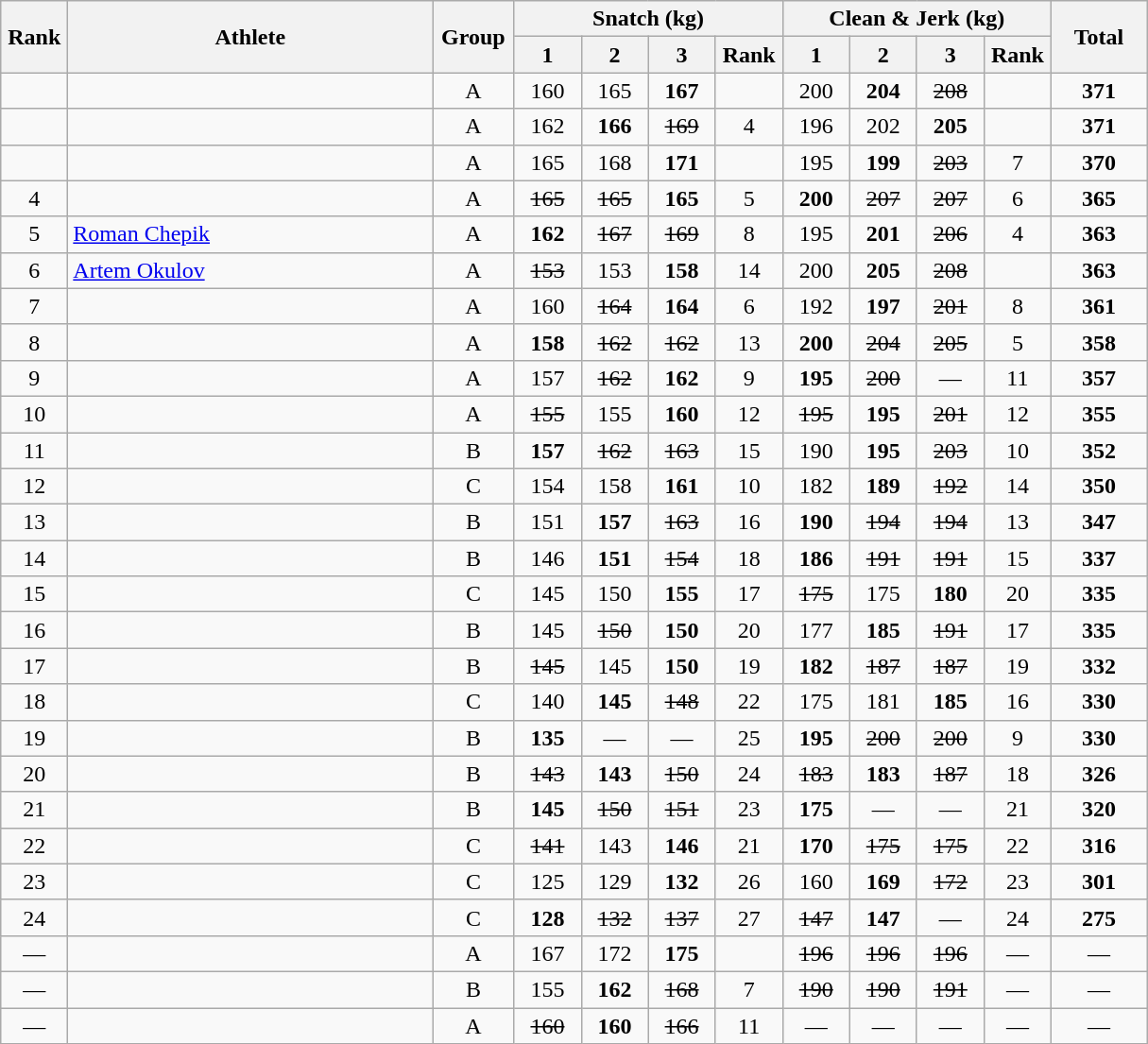<table class = "wikitable" style="text-align:center;">
<tr>
<th rowspan=2 width=40>Rank</th>
<th rowspan=2 width=250>Athlete</th>
<th rowspan=2 width=50>Group</th>
<th colspan=4>Snatch (kg)</th>
<th colspan=4>Clean & Jerk (kg)</th>
<th rowspan=2 width=60>Total</th>
</tr>
<tr>
<th width=40>1</th>
<th width=40>2</th>
<th width=40>3</th>
<th width=40>Rank</th>
<th width=40>1</th>
<th width=40>2</th>
<th width=40>3</th>
<th width=40>Rank</th>
</tr>
<tr>
<td></td>
<td align=left></td>
<td>A</td>
<td>160</td>
<td>165</td>
<td><strong>167</strong></td>
<td></td>
<td>200</td>
<td><strong>204</strong></td>
<td><s>208</s></td>
<td></td>
<td><strong>371</strong></td>
</tr>
<tr>
<td></td>
<td align=left></td>
<td>A</td>
<td>162</td>
<td><strong>166</strong></td>
<td><s>169</s></td>
<td>4</td>
<td>196</td>
<td>202</td>
<td><strong>205</strong></td>
<td></td>
<td><strong>371</strong></td>
</tr>
<tr>
<td></td>
<td align=left></td>
<td>A</td>
<td>165</td>
<td>168</td>
<td><strong>171</strong></td>
<td></td>
<td>195</td>
<td><strong>199</strong></td>
<td><s>203</s></td>
<td>7</td>
<td><strong>370</strong></td>
</tr>
<tr>
<td>4</td>
<td align=left></td>
<td>A</td>
<td><s>165</s></td>
<td><s>165</s></td>
<td><strong>165</strong></td>
<td>5</td>
<td><strong>200</strong></td>
<td><s>207</s></td>
<td><s>207</s></td>
<td>6</td>
<td><strong>365</strong></td>
</tr>
<tr>
<td>5</td>
<td align=left> <a href='#'>Roman Chepik</a> </td>
<td>A</td>
<td><strong>162</strong></td>
<td><s>167</s></td>
<td><s>169</s></td>
<td>8</td>
<td>195</td>
<td><strong>201</strong></td>
<td><s>206</s></td>
<td>4</td>
<td><strong>363</strong></td>
</tr>
<tr>
<td>6</td>
<td align=left> <a href='#'>Artem Okulov</a> </td>
<td>A</td>
<td><s>153</s></td>
<td>153</td>
<td><strong>158</strong></td>
<td>14</td>
<td>200</td>
<td><strong>205</strong></td>
<td><s>208</s></td>
<td></td>
<td><strong>363</strong></td>
</tr>
<tr>
<td>7</td>
<td align=left></td>
<td>A</td>
<td>160</td>
<td><s>164</s></td>
<td><strong>164</strong></td>
<td>6</td>
<td>192</td>
<td><strong>197</strong></td>
<td><s>201</s></td>
<td>8</td>
<td><strong>361</strong></td>
</tr>
<tr>
<td>8</td>
<td align=left></td>
<td>A</td>
<td><strong>158</strong></td>
<td><s>162</s></td>
<td><s>162</s></td>
<td>13</td>
<td><strong>200</strong></td>
<td><s>204</s></td>
<td><s>205</s></td>
<td>5</td>
<td><strong>358</strong></td>
</tr>
<tr>
<td>9</td>
<td align=left></td>
<td>A</td>
<td>157</td>
<td><s>162</s></td>
<td><strong>162</strong></td>
<td>9</td>
<td><strong>195</strong></td>
<td><s>200</s></td>
<td>—</td>
<td>11</td>
<td><strong>357</strong></td>
</tr>
<tr>
<td>10</td>
<td align=left></td>
<td>A</td>
<td><s>155</s></td>
<td>155</td>
<td><strong>160</strong></td>
<td>12</td>
<td><s>195</s></td>
<td><strong>195</strong></td>
<td><s>201</s></td>
<td>12</td>
<td><strong>355</strong></td>
</tr>
<tr>
<td>11</td>
<td align=left></td>
<td>B</td>
<td><strong>157</strong></td>
<td><s>162</s></td>
<td><s>163</s></td>
<td>15</td>
<td>190</td>
<td><strong>195</strong></td>
<td><s>203</s></td>
<td>10</td>
<td><strong>352</strong></td>
</tr>
<tr>
<td>12</td>
<td align=left></td>
<td>C</td>
<td>154</td>
<td>158</td>
<td><strong>161</strong></td>
<td>10</td>
<td>182</td>
<td><strong>189</strong></td>
<td><s>192</s></td>
<td>14</td>
<td><strong>350</strong></td>
</tr>
<tr>
<td>13</td>
<td align=left></td>
<td>B</td>
<td>151</td>
<td><strong>157</strong></td>
<td><s>163</s></td>
<td>16</td>
<td><strong>190</strong></td>
<td><s>194</s></td>
<td><s>194</s></td>
<td>13</td>
<td><strong>347</strong></td>
</tr>
<tr>
<td>14</td>
<td align=left></td>
<td>B</td>
<td>146</td>
<td><strong>151</strong></td>
<td><s>154</s></td>
<td>18</td>
<td><strong>186</strong></td>
<td><s>191</s></td>
<td><s>191</s></td>
<td>15</td>
<td><strong>337</strong></td>
</tr>
<tr>
<td>15</td>
<td align=left></td>
<td>C</td>
<td>145</td>
<td>150</td>
<td><strong>155</strong></td>
<td>17</td>
<td><s>175</s></td>
<td>175</td>
<td><strong>180</strong></td>
<td>20</td>
<td><strong>335</strong></td>
</tr>
<tr>
<td>16</td>
<td align=left></td>
<td>B</td>
<td>145</td>
<td><s>150</s></td>
<td><strong>150</strong></td>
<td>20</td>
<td>177</td>
<td><strong>185</strong></td>
<td><s>191</s></td>
<td>17</td>
<td><strong>335</strong></td>
</tr>
<tr>
<td>17</td>
<td align=left></td>
<td>B</td>
<td><s>145</s></td>
<td>145</td>
<td><strong>150</strong></td>
<td>19</td>
<td><strong>182</strong></td>
<td><s>187</s></td>
<td><s>187</s></td>
<td>19</td>
<td><strong>332</strong></td>
</tr>
<tr>
<td>18</td>
<td align=left></td>
<td>C</td>
<td>140</td>
<td><strong>145</strong></td>
<td><s>148</s></td>
<td>22</td>
<td>175</td>
<td>181</td>
<td><strong>185</strong></td>
<td>16</td>
<td><strong>330</strong></td>
</tr>
<tr>
<td>19</td>
<td align=left></td>
<td>B</td>
<td><strong>135</strong></td>
<td>—</td>
<td>—</td>
<td>25</td>
<td><strong>195</strong></td>
<td><s>200</s></td>
<td><s>200</s></td>
<td>9</td>
<td><strong>330</strong></td>
</tr>
<tr>
<td>20</td>
<td align=left></td>
<td>B</td>
<td><s>143</s></td>
<td><strong>143</strong></td>
<td><s>150</s></td>
<td>24</td>
<td><s>183</s></td>
<td><strong>183</strong></td>
<td><s>187</s></td>
<td>18</td>
<td><strong>326</strong></td>
</tr>
<tr>
<td>21</td>
<td align=left></td>
<td>B</td>
<td><strong>145</strong></td>
<td><s>150</s></td>
<td><s>151</s></td>
<td>23</td>
<td><strong>175</strong></td>
<td>—</td>
<td>—</td>
<td>21</td>
<td><strong>320</strong></td>
</tr>
<tr>
<td>22</td>
<td align=left></td>
<td>C</td>
<td><s>141</s></td>
<td>143</td>
<td><strong>146</strong></td>
<td>21</td>
<td><strong>170</strong></td>
<td><s>175</s></td>
<td><s>175</s></td>
<td>22</td>
<td><strong>316</strong></td>
</tr>
<tr>
<td>23</td>
<td align=left></td>
<td>C</td>
<td>125</td>
<td>129</td>
<td><strong>132</strong></td>
<td>26</td>
<td>160</td>
<td><strong>169</strong></td>
<td><s>172</s></td>
<td>23</td>
<td><strong>301</strong></td>
</tr>
<tr>
<td>24</td>
<td align=left></td>
<td>C</td>
<td><strong>128</strong></td>
<td><s>132</s></td>
<td><s>137</s></td>
<td>27</td>
<td><s>147</s></td>
<td><strong>147</strong></td>
<td>—</td>
<td>24</td>
<td><strong>275</strong></td>
</tr>
<tr>
<td>—</td>
<td align=left></td>
<td>A</td>
<td>167</td>
<td>172</td>
<td><strong>175</strong></td>
<td></td>
<td><s>196</s></td>
<td><s>196</s></td>
<td><s>196</s></td>
<td>—</td>
<td>—</td>
</tr>
<tr>
<td>—</td>
<td align=left></td>
<td>B</td>
<td>155</td>
<td><strong>162</strong></td>
<td><s>168</s></td>
<td>7</td>
<td><s>190</s></td>
<td><s>190</s></td>
<td><s>191</s></td>
<td>—</td>
<td>—</td>
</tr>
<tr>
<td>—</td>
<td align=left></td>
<td>A</td>
<td><s>160</s></td>
<td><strong>160</strong></td>
<td><s>166</s></td>
<td>11</td>
<td>—</td>
<td>—</td>
<td>—</td>
<td>—</td>
<td>—</td>
</tr>
</table>
